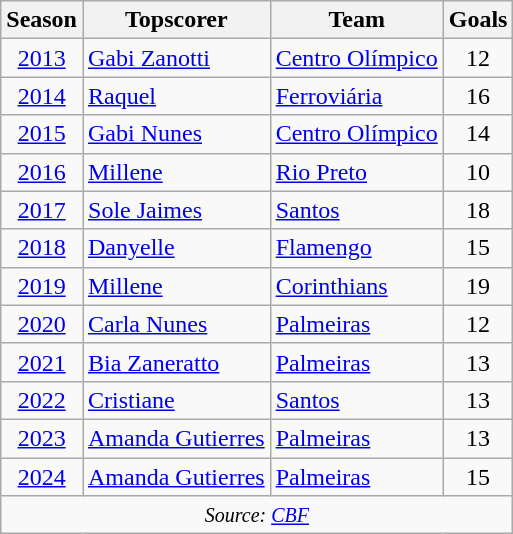<table class="wikitable" style="text-align:center">
<tr>
<th>Season</th>
<th>Topscorer</th>
<th>Team</th>
<th>Goals</th>
</tr>
<tr>
<td><a href='#'>2013</a></td>
<td align="left"> <a href='#'>Gabi Zanotti</a></td>
<td align="left"><a href='#'>Centro Olímpico</a></td>
<td>12</td>
</tr>
<tr>
<td><a href='#'>2014</a></td>
<td align="left"> <a href='#'>Raquel</a></td>
<td align="left"><a href='#'>Ferroviária</a></td>
<td>16</td>
</tr>
<tr>
<td><a href='#'>2015</a></td>
<td align="left"> <a href='#'>Gabi Nunes</a></td>
<td align="left"><a href='#'>Centro Olímpico</a></td>
<td>14</td>
</tr>
<tr>
<td><a href='#'>2016</a></td>
<td align="left"> <a href='#'>Millene</a></td>
<td align="left"><a href='#'>Rio Preto</a></td>
<td>10</td>
</tr>
<tr>
<td><a href='#'>2017</a></td>
<td align="left"> <a href='#'>Sole Jaimes</a></td>
<td align="left"><a href='#'>Santos</a></td>
<td>18</td>
</tr>
<tr>
<td><a href='#'>2018</a></td>
<td align="left"> <a href='#'>Danyelle</a></td>
<td align="left"><a href='#'>Flamengo</a></td>
<td>15</td>
</tr>
<tr>
<td><a href='#'>2019</a></td>
<td align="left"> <a href='#'>Millene</a></td>
<td align="left"><a href='#'>Corinthians</a></td>
<td>19</td>
</tr>
<tr>
<td><a href='#'>2020</a></td>
<td align="left"> <a href='#'>Carla Nunes</a></td>
<td align="left"><a href='#'>Palmeiras</a></td>
<td>12</td>
</tr>
<tr>
<td><a href='#'>2021</a></td>
<td align="left"> <a href='#'>Bia Zaneratto</a></td>
<td align="left"><a href='#'>Palmeiras</a></td>
<td>13</td>
</tr>
<tr>
<td><a href='#'>2022</a></td>
<td align="left"> <a href='#'>Cristiane</a></td>
<td align="left"><a href='#'>Santos</a></td>
<td>13</td>
</tr>
<tr>
<td><a href='#'>2023</a></td>
<td align="left"> <a href='#'>Amanda Gutierres</a></td>
<td align="left"><a href='#'>Palmeiras</a></td>
<td>13</td>
</tr>
<tr>
<td><a href='#'>2024</a></td>
<td align="left"> <a href='#'>Amanda Gutierres</a></td>
<td align="left"><a href='#'>Palmeiras</a></td>
<td>15</td>
</tr>
<tr>
<td colspan="4"><small><em>Source: <a href='#'>CBF</a></em></small></td>
</tr>
</table>
